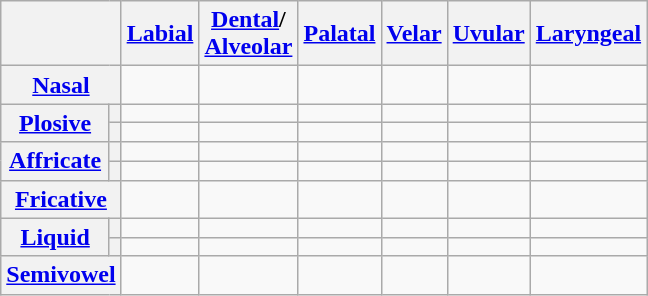<table class="wikitable" style="text-align:center;">
<tr>
<th colspan="2"></th>
<th><a href='#'>Labial</a></th>
<th><a href='#'>Dental</a>/<br><a href='#'>Alveolar</a></th>
<th><a href='#'>Palatal</a></th>
<th><a href='#'>Velar</a></th>
<th><a href='#'>Uvular</a></th>
<th><a href='#'>Laryngeal</a></th>
</tr>
<tr>
<th colspan="2"><a href='#'>Nasal</a></th>
<td></td>
<td></td>
<td></td>
<td></td>
<td></td>
<td></td>
</tr>
<tr>
<th rowspan="2"><a href='#'>Plosive</a></th>
<th></th>
<td></td>
<td></td>
<td></td>
<td></td>
<td></td>
<td></td>
</tr>
<tr>
<th></th>
<td></td>
<td></td>
<td></td>
<td></td>
<td></td>
<td></td>
</tr>
<tr>
<th rowspan="2"><a href='#'>Affricate</a></th>
<th></th>
<td></td>
<td></td>
<td></td>
<td></td>
<td></td>
<td></td>
</tr>
<tr>
<th></th>
<td></td>
<td></td>
<td></td>
<td></td>
<td></td>
<td></td>
</tr>
<tr>
<th colspan="2"><a href='#'>Fricative</a></th>
<td></td>
<td></td>
<td></td>
<td></td>
<td></td>
<td></td>
</tr>
<tr>
<th rowspan="2"><a href='#'>Liquid</a></th>
<th></th>
<td></td>
<td></td>
<td></td>
<td></td>
<td></td>
<td></td>
</tr>
<tr>
<th></th>
<td></td>
<td></td>
<td></td>
<td></td>
<td></td>
<td></td>
</tr>
<tr>
<th colspan="2"><a href='#'>Semivowel</a></th>
<td></td>
<td></td>
<td></td>
<td></td>
<td></td>
<td></td>
</tr>
</table>
